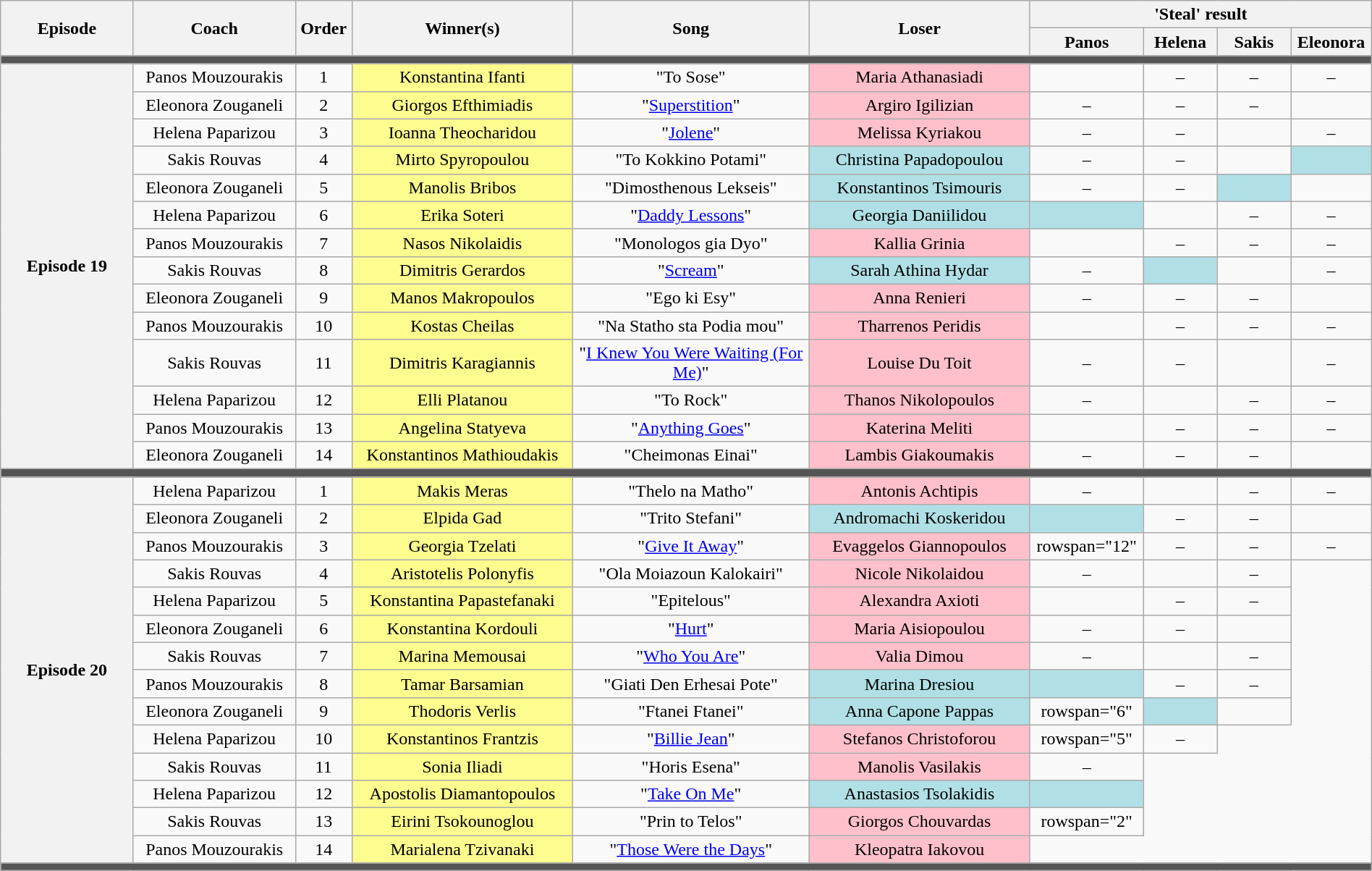<table class="wikitable" style="text-align: center; width:100%;">
<tr>
<th rowspan="2" style="width:09%;">Episode</th>
<th rowspan="2" style="width:11%;">Coach</th>
<th rowspan="2" style="width:02%;">Order</th>
<th rowspan="2" style="width:15%;">Winner(s)</th>
<th rowspan="2" style="width:16%;">Song</th>
<th rowspan="2" style="width:15%;">Loser</th>
<th colspan="4" style="width:20%;">'Steal' result</th>
</tr>
<tr>
<th style="width:05%;">Panos</th>
<th style="width:05%;">Helena</th>
<th style="width:05%;">Sakis</th>
<th style="width:05%;">Eleonora</th>
</tr>
<tr>
<td colspan="10" style="background:#555;"></td>
</tr>
<tr>
<th rowspan="14">Episode 19<br><small></small></th>
<td>Panos Mouzourakis</td>
<td>1</td>
<td style="background:#fdfc8f;text-align:center;">Konstantina Ifanti</td>
<td>"To Sose"</td>
<td style="background:pink;text-align:center;">Maria Athanasiadi</td>
<td></td>
<td>–</td>
<td>–</td>
<td>–</td>
</tr>
<tr>
<td>Eleonora Zouganeli</td>
<td>2</td>
<td style="background:#fdfc8f;text-align:center;">Giorgos Efthimiadis</td>
<td>"<a href='#'>Superstition</a>"</td>
<td style="background:pink;text-align:center;">Argiro Igilizian</td>
<td>–</td>
<td>–</td>
<td>–</td>
<td></td>
</tr>
<tr>
<td>Helena Paparizou</td>
<td>3</td>
<td style="background:#fdfc8f;text-align:center;">Ioanna Theocharidou</td>
<td>"<a href='#'>Jolene</a>"</td>
<td style="background:pink;text-align:center;">Melissa Kyriakou</td>
<td>–</td>
<td>–</td>
<td></td>
<td>–</td>
</tr>
<tr>
<td>Sakis Rouvas</td>
<td>4</td>
<td style="background:#fdfc8f;text-align:center;">Mirto Spyropoulou</td>
<td>"To Kokkino Potami"</td>
<td style="background:#b0e0e6;text-align:center;">Christina Papadopoulou</td>
<td>–</td>
<td>–</td>
<td></td>
<td style="background:#b0e0e6;text-align:center;"></td>
</tr>
<tr>
<td>Eleonora Zouganeli</td>
<td>5</td>
<td style="background:#fdfc8f;text-align:center;">Manolis Bribos</td>
<td>"Dimosthenous Lekseis"</td>
<td style="background:#b0e0e6;text-align:center;">Konstantinos Tsimouris</td>
<td>–</td>
<td>–</td>
<td style="background:#b0e0e6;text-align:center;"></td>
<td></td>
</tr>
<tr>
<td>Helena Paparizou</td>
<td>6</td>
<td style="background:#fdfc8f;text-align:center;">Erika Soteri</td>
<td>"<a href='#'>Daddy Lessons</a>"</td>
<td style="background:#b0e0e6;text-align:center;">Georgia Daniilidou</td>
<td style="background:#b0e0e6;text-align:center;"></td>
<td></td>
<td>–</td>
<td>–</td>
</tr>
<tr>
<td>Panos Mouzourakis</td>
<td>7</td>
<td style="background:#fdfc8f;text-align:center;">Nasos Nikolaidis</td>
<td>"Monologos gia Dyo"</td>
<td style="background:pink;text-align:center;">Kallia Grinia</td>
<td></td>
<td>–</td>
<td>–</td>
<td>–</td>
</tr>
<tr>
<td>Sakis Rouvas</td>
<td>8</td>
<td style="background:#fdfc8f;text-align:center;">Dimitris Gerardos</td>
<td>"<a href='#'>Scream</a>"</td>
<td style="background:#b0e0e6;text-align:center;">Sarah Athina Hydar</td>
<td>–</td>
<td style="background:#b0e0e6;text-align:center;"></td>
<td></td>
<td>–</td>
</tr>
<tr>
<td>Eleonora Zouganeli</td>
<td>9</td>
<td style="background:#fdfc8f;text-align:center;">Manos Makropoulos</td>
<td>"Ego ki Esy"</td>
<td style="background:pink;text-align:center;">Anna Renieri</td>
<td>–</td>
<td>–</td>
<td>–</td>
<td></td>
</tr>
<tr>
<td>Panos Mouzourakis</td>
<td>10</td>
<td style="background:#fdfc8f;text-align:center;">Kostas Cheilas</td>
<td>"Na Statho sta Podia mou"</td>
<td style="background:pink;text-align:center;">Tharrenos Peridis</td>
<td></td>
<td>–</td>
<td>–</td>
<td>–</td>
</tr>
<tr>
<td>Sakis Rouvas</td>
<td>11</td>
<td style="background:#fdfc8f;text-align:center;">Dimitris Karagiannis</td>
<td>"<a href='#'>I Knew You Were Waiting (For Me)</a>"</td>
<td style="background:pink;text-align:center;">Louise Du Toit</td>
<td>–</td>
<td>–</td>
<td></td>
<td>–</td>
</tr>
<tr>
<td>Helena Paparizou</td>
<td>12</td>
<td style="background:#fdfc8f;text-align:center;">Elli Platanou</td>
<td>"To Rock"</td>
<td style="background:pink;text-align:center;">Thanos Nikolopoulos</td>
<td>–</td>
<td></td>
<td>–</td>
<td>–</td>
</tr>
<tr>
<td>Panos Mouzourakis</td>
<td>13</td>
<td style="background:#fdfc8f;text-align:center;">Angelina Statyeva</td>
<td>"<a href='#'>Anything Goes</a>"</td>
<td style="background:pink;text-align:center;">Katerina Meliti</td>
<td></td>
<td>–</td>
<td>–</td>
<td>–</td>
</tr>
<tr>
<td>Eleonora Zouganeli</td>
<td>14</td>
<td style="background:#fdfc8f;text-align:center;">Konstantinos Mathioudakis</td>
<td>"Cheimonas Einai"</td>
<td style="background:pink;text-align:center;">Lambis Giakoumakis</td>
<td>–</td>
<td>–</td>
<td>–</td>
<td></td>
</tr>
<tr>
<td colspan="10" style="background:#555;"></td>
</tr>
<tr>
<th rowspan="14">Episode 20<br><small></small></th>
<td>Helena Paparizou</td>
<td>1</td>
<td style="background:#fdfc8f;text-align:center;">Makis Meras</td>
<td>"Thelo na Matho"</td>
<td style="background:pink;text-align:center;">Antonis Achtipis</td>
<td>–</td>
<td></td>
<td>–</td>
<td>–</td>
</tr>
<tr>
<td>Eleonora Zouganeli</td>
<td>2</td>
<td style="background:#fdfc8f;text-align:center;">Elpida Gad</td>
<td>"Trito Stefani"</td>
<td style="background:#b0e0e6;text-align:center;">Andromachi Koskeridou</td>
<td style="background:#b0e0e6;text-align:center;"></td>
<td>–</td>
<td>–</td>
<td></td>
</tr>
<tr>
<td>Panos Mouzourakis</td>
<td>3</td>
<td style="background:#fdfc8f;text-align:center;">Georgia Tzelati</td>
<td>"<a href='#'>Give It Away</a>"</td>
<td style="background:pink;text-align:center;">Evaggelos Giannopoulos</td>
<td>rowspan="12" </td>
<td>–</td>
<td>–</td>
<td>–</td>
</tr>
<tr>
<td>Sakis Rouvas</td>
<td>4</td>
<td style="background:#fdfc8f;text-align:center;">Aristotelis Polonyfis</td>
<td>"Ola Moiazoun Kalokairi"</td>
<td style="background:pink;text-align:center;">Nicole Nikolaidou</td>
<td>–</td>
<td></td>
<td>–</td>
</tr>
<tr>
<td>Helena Paparizou</td>
<td>5</td>
<td style="background:#fdfc8f;text-align:center;">Konstantina Papastefanaki</td>
<td>"Epitelous"</td>
<td style="background:pink;text-align:center;">Alexandra Axioti</td>
<td></td>
<td>–</td>
<td>–</td>
</tr>
<tr>
<td>Eleonora Zouganeli</td>
<td>6</td>
<td style="background:#fdfc8f;text-align:center;">Konstantina Kordouli</td>
<td>"<a href='#'>Hurt</a>"</td>
<td style="background:pink;text-align:center;">Maria Aisiopoulou</td>
<td>–</td>
<td>–</td>
<td></td>
</tr>
<tr>
<td>Sakis Rouvas</td>
<td>7</td>
<td style="background:#fdfc8f;text-align:center;">Marina Memousai</td>
<td>"<a href='#'>Who You Are</a>"</td>
<td style="background:pink;text-align:center;">Valia Dimou</td>
<td>–</td>
<td></td>
<td>–</td>
</tr>
<tr>
<td>Panos Mouzourakis</td>
<td>8</td>
<td style="background:#fdfc8f;text-align:center;">Tamar Barsamian</td>
<td>"Giati Den Erhesai Pote"</td>
<td style="background:#b0e0e6;text-align:center;">Marina Dresiou</td>
<td style="background:#b0e0e6;text-align:center;"></td>
<td>–</td>
<td>–</td>
</tr>
<tr>
<td>Eleonora Zouganeli</td>
<td>9</td>
<td style="background:#fdfc8f;text-align:center;">Thodoris Verlis</td>
<td>"Ftanei Ftanei"</td>
<td style="background:#b0e0e6;text-align:center;">Anna Capone Pappas</td>
<td>rowspan="6" </td>
<td style="background:#b0e0e6;text-align:center;"></td>
<td></td>
</tr>
<tr>
<td>Helena Paparizou</td>
<td>10</td>
<td style="background:#fdfc8f;text-align:center;">Konstantinos Frantzis</td>
<td>"<a href='#'>Billie Jean</a>"</td>
<td style="background:pink;text-align:center;">Stefanos Christoforou</td>
<td>rowspan="5" </td>
<td>–</td>
</tr>
<tr>
<td>Sakis Rouvas</td>
<td>11</td>
<td style="background:#fdfc8f;text-align:center;">Sonia Iliadi</td>
<td>"Horis Esena"</td>
<td style="background:pink;text-align:center;">Manolis Vasilakis</td>
<td>–</td>
</tr>
<tr>
<td>Helena Paparizou</td>
<td>12</td>
<td style="background:#fdfc8f;text-align:center;">Apostolis Diamantopoulos</td>
<td>"<a href='#'>Take On Me</a>"</td>
<td style="background:#b0e0e6;text-align:center;">Anastasios Tsolakidis</td>
<td style="background:#b0e0e6;text-align:center;"></td>
</tr>
<tr>
<td>Sakis Rouvas</td>
<td>13</td>
<td style="background:#fdfc8f;text-align:center;">Eirini Tsokounoglou</td>
<td>"Prin to Telos"</td>
<td style="background:pink;text-align:center;">Giorgos Chouvardas</td>
<td>rowspan="2" </td>
</tr>
<tr>
<td>Panos Mouzourakis</td>
<td>14</td>
<td style="background:#fdfc8f;text-align:center;">Marialena Tzivanaki</td>
<td>"<a href='#'>Those Were the Days</a>"</td>
<td style="background:pink;text-align:center;">Kleopatra Iakovou</td>
</tr>
<tr>
<td colspan="10" style="background:#555;"></td>
</tr>
</table>
